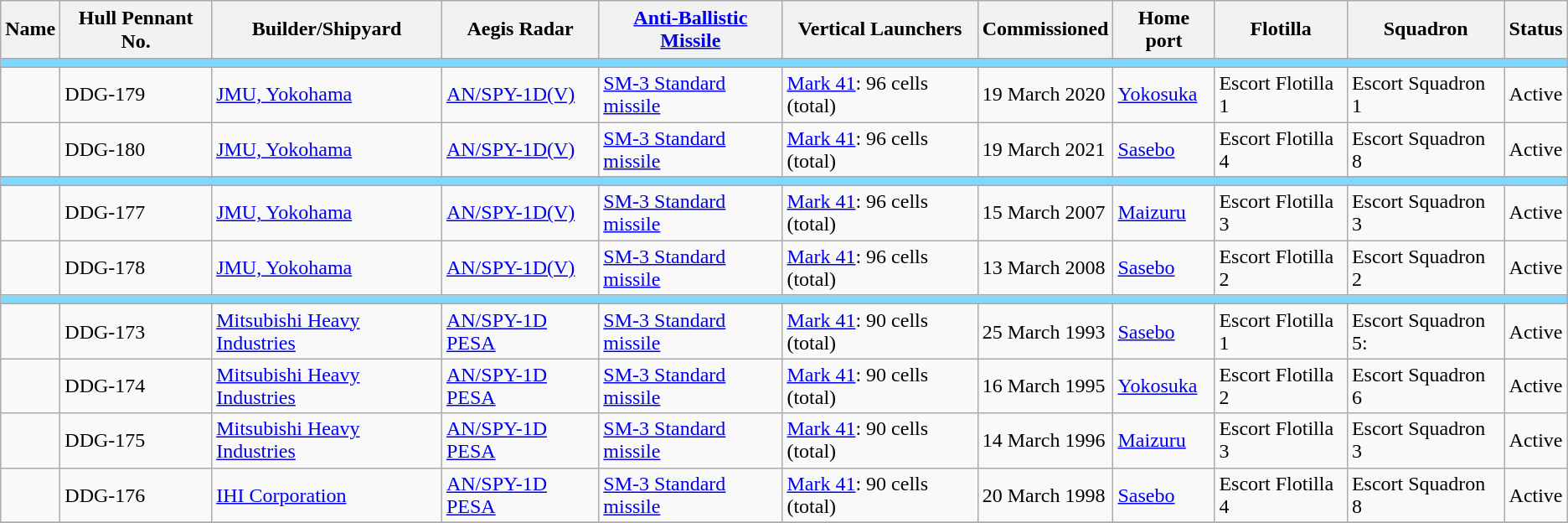<table class="wikitable">
<tr>
<th>Name</th>
<th style="line-height:1.2em;">Hull Pennant No.</th>
<th>Builder/Shipyard</th>
<th>Aegis Radar</th>
<th><a href='#'>Anti-Ballistic Missile</a></th>
<th>Vertical Launchers</th>
<th>Commissioned</th>
<th>Home port</th>
<th>Flotilla</th>
<th>Squadron</th>
<th>Status</th>
</tr>
<tr>
<td colspan=11 style="background: #80D8FF;text-align:center;"></td>
</tr>
<tr>
<td></td>
<td>DDG-179</td>
<td><a href='#'>JMU, Yokohama</a></td>
<td><a href='#'>AN/SPY-1D(V)</a></td>
<td><a href='#'>SM-3 Standard missile</a></td>
<td><a href='#'>Mark 41</a>: 96 cells (total)</td>
<td>19 March 2020</td>
<td><a href='#'>Yokosuka</a></td>
<td>Escort Flotilla 1</td>
<td>Escort Squadron 1</td>
<td>Active</td>
</tr>
<tr>
<td></td>
<td>DDG-180</td>
<td><a href='#'>JMU, Yokohama</a></td>
<td><a href='#'>AN/SPY-1D(V)</a></td>
<td><a href='#'>SM-3 Standard missile</a></td>
<td><a href='#'>Mark 41</a>: 96 cells (total)</td>
<td>19 March 2021</td>
<td><a href='#'>Sasebo</a></td>
<td>Escort Flotilla 4</td>
<td>Escort Squadron 8</td>
<td>Active</td>
</tr>
<tr>
<td colspan=11 style="background: #80D8FF;text-align:center;"></td>
</tr>
<tr>
<td></td>
<td>DDG-177</td>
<td><a href='#'>JMU, Yokohama</a></td>
<td><a href='#'>AN/SPY-1D(V)</a></td>
<td><a href='#'>SM-3 Standard missile</a></td>
<td><a href='#'>Mark 41</a>: 96 cells (total)</td>
<td>15 March 2007</td>
<td><a href='#'>Maizuru</a></td>
<td>Escort Flotilla 3</td>
<td>Escort Squadron 3</td>
<td>Active</td>
</tr>
<tr>
<td></td>
<td>DDG-178</td>
<td><a href='#'>JMU, Yokohama</a></td>
<td><a href='#'>AN/SPY-1D(V)</a></td>
<td><a href='#'>SM-3 Standard missile</a></td>
<td><a href='#'>Mark 41</a>: 96 cells (total)</td>
<td>13 March 2008</td>
<td><a href='#'>Sasebo</a></td>
<td>Escort Flotilla 2</td>
<td>Escort Squadron 2</td>
<td>Active</td>
</tr>
<tr>
<td colspan=11 style="background: #80D8FF;text-align:center;"></td>
</tr>
<tr>
<td></td>
<td>DDG-173</td>
<td><a href='#'>Mitsubishi Heavy Industries</a></td>
<td><a href='#'>AN/SPY-1D</a> <a href='#'>PESA</a></td>
<td><a href='#'>SM-3 Standard missile</a></td>
<td><a href='#'>Mark 41</a>: 90 cells (total)</td>
<td>25 March 1993</td>
<td><a href='#'>Sasebo</a></td>
<td>Escort Flotilla 1</td>
<td>Escort Squadron 5:</td>
<td>Active</td>
</tr>
<tr>
<td></td>
<td>DDG-174</td>
<td><a href='#'>Mitsubishi Heavy Industries</a></td>
<td><a href='#'>AN/SPY-1D</a> <a href='#'>PESA</a></td>
<td><a href='#'>SM-3 Standard missile</a></td>
<td><a href='#'>Mark 41</a>: 90 cells (total)</td>
<td>16 March 1995</td>
<td><a href='#'>Yokosuka</a></td>
<td>Escort Flotilla 2</td>
<td>Escort Squadron 6</td>
<td>Active</td>
</tr>
<tr>
<td></td>
<td>DDG-175</td>
<td><a href='#'>Mitsubishi Heavy Industries</a></td>
<td><a href='#'>AN/SPY-1D</a> <a href='#'>PESA</a></td>
<td><a href='#'>SM-3 Standard missile</a></td>
<td><a href='#'>Mark 41</a>: 90 cells (total)</td>
<td>14 March 1996</td>
<td><a href='#'>Maizuru</a></td>
<td>Escort Flotilla 3</td>
<td>Escort Squadron 3</td>
<td>Active</td>
</tr>
<tr>
<td></td>
<td>DDG-176</td>
<td><a href='#'>IHI Corporation</a></td>
<td><a href='#'>AN/SPY-1D</a> <a href='#'>PESA</a></td>
<td><a href='#'>SM-3 Standard missile</a></td>
<td><a href='#'>Mark 41</a>: 90 cells (total)</td>
<td>20 March 1998</td>
<td><a href='#'>Sasebo</a></td>
<td>Escort Flotilla 4</td>
<td>Escort Squadron 8</td>
<td>Active</td>
</tr>
<tr>
</tr>
</table>
